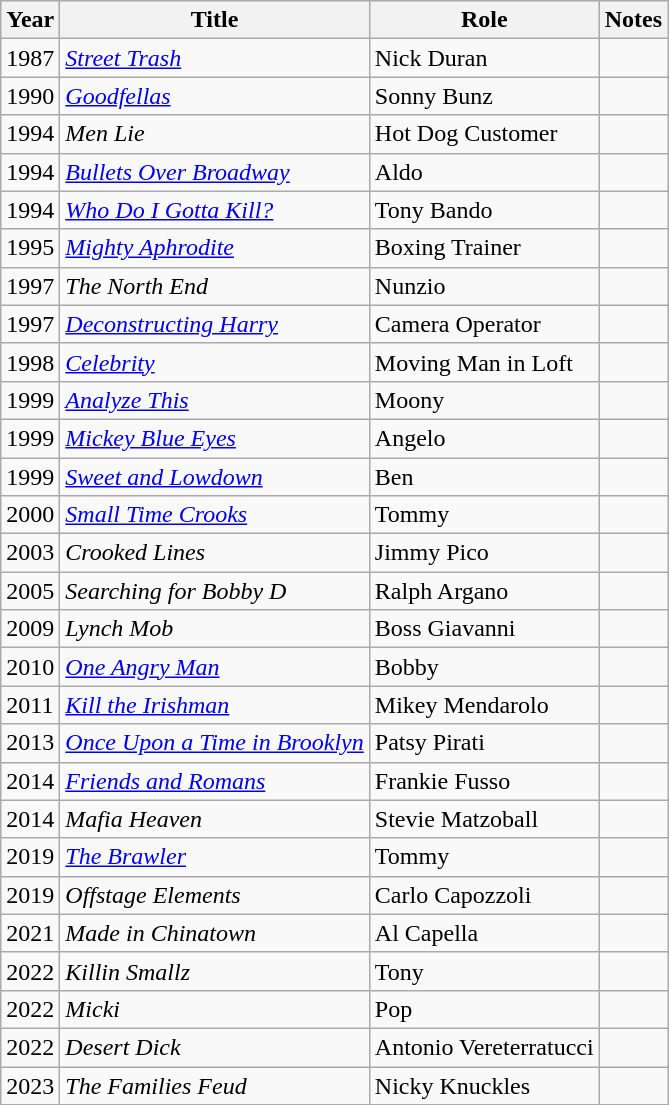<table class="wikitable sortable">
<tr>
<th>Year</th>
<th>Title</th>
<th>Role</th>
<th>Notes</th>
</tr>
<tr>
<td>1987</td>
<td><em><a href='#'>Street Trash</a></em></td>
<td>Nick Duran</td>
<td></td>
</tr>
<tr>
<td>1990</td>
<td><em><a href='#'>Goodfellas</a></em></td>
<td>Sonny Bunz</td>
<td></td>
</tr>
<tr>
<td>1994</td>
<td><em>Men Lie</em></td>
<td>Hot Dog Customer</td>
<td></td>
</tr>
<tr>
<td>1994</td>
<td><em><a href='#'>Bullets Over Broadway</a></em></td>
<td>Aldo</td>
<td></td>
</tr>
<tr>
<td>1994</td>
<td><em><a href='#'>Who Do I Gotta Kill?</a></em></td>
<td>Tony Bando</td>
<td></td>
</tr>
<tr>
<td>1995</td>
<td><em><a href='#'>Mighty Aphrodite</a></em></td>
<td>Boxing Trainer</td>
<td></td>
</tr>
<tr>
<td>1997</td>
<td><em>The North End</em></td>
<td>Nunzio</td>
<td></td>
</tr>
<tr>
<td>1997</td>
<td><em><a href='#'>Deconstructing Harry</a></em></td>
<td>Camera Operator</td>
<td></td>
</tr>
<tr>
<td>1998</td>
<td><a href='#'><em>Celebrity</em></a></td>
<td>Moving Man in Loft</td>
<td></td>
</tr>
<tr>
<td>1999</td>
<td><em><a href='#'>Analyze This</a></em></td>
<td>Moony</td>
<td></td>
</tr>
<tr>
<td>1999</td>
<td><em><a href='#'>Mickey Blue Eyes</a></em></td>
<td>Angelo</td>
<td></td>
</tr>
<tr>
<td>1999</td>
<td><em><a href='#'>Sweet and Lowdown</a></em></td>
<td>Ben</td>
<td></td>
</tr>
<tr>
<td>2000</td>
<td><em><a href='#'>Small Time Crooks</a></em></td>
<td>Tommy</td>
<td></td>
</tr>
<tr>
<td>2003</td>
<td><em>Crooked Lines</em></td>
<td>Jimmy Pico</td>
<td></td>
</tr>
<tr>
<td>2005</td>
<td><em>Searching for Bobby D</em></td>
<td>Ralph Argano</td>
<td></td>
</tr>
<tr>
<td>2009</td>
<td><em>Lynch Mob</em></td>
<td>Boss Giavanni</td>
<td></td>
</tr>
<tr>
<td>2010</td>
<td><a href='#'><em>One Angry Man</em></a></td>
<td>Bobby</td>
<td></td>
</tr>
<tr>
<td>2011</td>
<td><em><a href='#'>Kill the Irishman</a></em></td>
<td>Mikey Mendarolo</td>
<td></td>
</tr>
<tr>
<td>2013</td>
<td><em><a href='#'>Once Upon a Time in Brooklyn</a></em></td>
<td>Patsy Pirati</td>
<td></td>
</tr>
<tr>
<td>2014</td>
<td><em><a href='#'>Friends and Romans</a></em></td>
<td>Frankie Fusso</td>
<td></td>
</tr>
<tr>
<td>2014</td>
<td><em>Mafia Heaven</em></td>
<td>Stevie Matzoball</td>
<td></td>
</tr>
<tr>
<td>2019</td>
<td><em><a href='#'>The Brawler</a></em></td>
<td>Tommy</td>
<td></td>
</tr>
<tr>
<td>2019</td>
<td><em>Offstage Elements</em></td>
<td>Carlo Capozzoli</td>
<td></td>
</tr>
<tr>
<td>2021</td>
<td><em>Made in Chinatown</em></td>
<td>Al Capella</td>
<td></td>
</tr>
<tr>
<td>2022</td>
<td><em>Killin Smallz</em></td>
<td>Tony</td>
<td></td>
</tr>
<tr>
<td>2022</td>
<td><em>Micki</em></td>
<td>Pop</td>
<td></td>
</tr>
<tr>
<td>2022</td>
<td><em>Desert Dick</em></td>
<td>Antonio Vereterratucci</td>
<td></td>
</tr>
<tr>
<td>2023</td>
<td><em>The Families Feud</em></td>
<td>Nicky Knuckles</td>
<td></td>
</tr>
</table>
